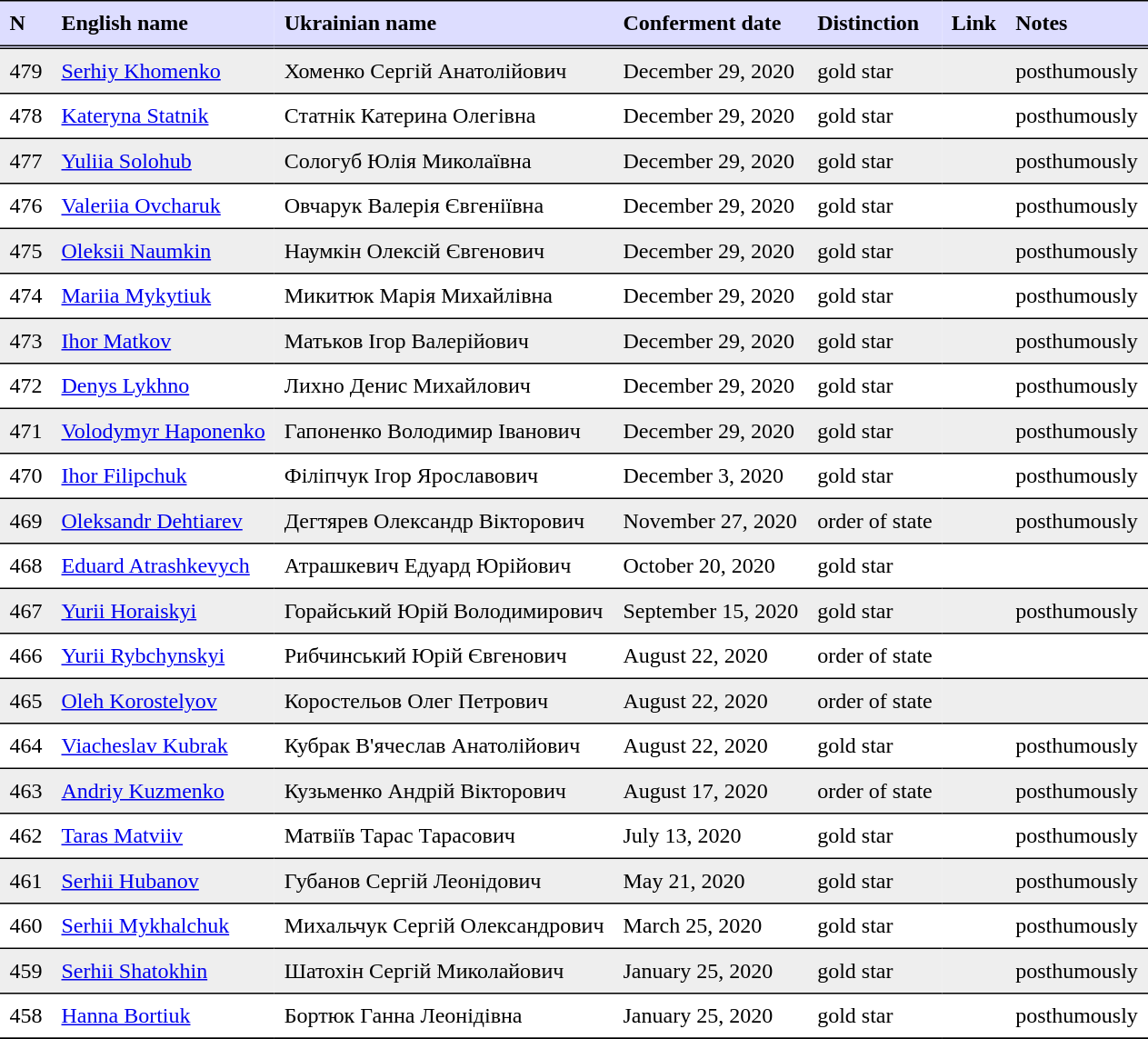<table border=1 cellspacing=0 cellpadding=7 style="border-collapse:collapse; border:0 none;" frame=void rules=rows>
<tr valign=bottom style="border-bottom:3px double black;background:#ddddff;">
<th align=left>N</th>
<th align=left>English name</th>
<th align=left>Ukrainian name</th>
<th align=left>Conferment date</th>
<th align=left>Distinction</th>
<th align=left>Link</th>
<th align=left>Notes</th>
</tr>
<tr valign=top style="border-bottom:1px solid black;background:#eee;">
<td>479</td>
<td><a href='#'>Serhiy Khomenko</a></td>
<td>Хоменко Сергій Анатолійович</td>
<td>December 29, 2020</td>
<td>gold star</td>
<td></td>
<td>posthumously</td>
</tr>
<tr valign=top style="border-bottom:1px solid black;">
<td>478</td>
<td><a href='#'>Kateryna Statnik</a></td>
<td>Статнік Катерина Олегівна</td>
<td>December 29, 2020</td>
<td>gold star</td>
<td></td>
<td>posthumously</td>
</tr>
<tr valign=top style="border-bottom:1px solid black;background:#eee;">
<td>477</td>
<td><a href='#'>Yuliia Solohub</a></td>
<td>Сологуб Юлія Миколаївна</td>
<td>December 29, 2020</td>
<td>gold star</td>
<td></td>
<td>posthumously</td>
</tr>
<tr valign=top style="border-bottom:1px solid black;">
<td>476</td>
<td><a href='#'>Valeriia Ovcharuk</a></td>
<td>Овчарук Валерія Євгеніївна</td>
<td>December 29, 2020</td>
<td>gold star</td>
<td></td>
<td>posthumously</td>
</tr>
<tr valign=top style="border-bottom:1px solid black;background:#eee;">
<td>475</td>
<td><a href='#'>Oleksii Naumkin</a></td>
<td>Наумкін Олексій Євгенович</td>
<td>December 29, 2020</td>
<td>gold star</td>
<td></td>
<td>posthumously</td>
</tr>
<tr valign=top style="border-bottom:1px solid black;">
<td>474</td>
<td><a href='#'>Mariia Mykytiuk</a></td>
<td>Микитюк Марія Михайлівна</td>
<td>December 29, 2020</td>
<td>gold star</td>
<td></td>
<td>posthumously</td>
</tr>
<tr valign=top style="border-bottom:1px solid black;background:#eee;">
<td>473</td>
<td><a href='#'>Ihor Matkov</a></td>
<td>Матьков Ігор Валерійович</td>
<td>December 29, 2020</td>
<td>gold star</td>
<td></td>
<td>posthumously</td>
</tr>
<tr valign=top style="border-bottom:1px solid black;">
<td>472</td>
<td><a href='#'>Denys Lykhno</a></td>
<td>Лихно Денис Михайлович</td>
<td>December 29, 2020</td>
<td>gold star</td>
<td></td>
<td>posthumously</td>
</tr>
<tr valign=top style="border-bottom:1px solid black;background:#eee;">
<td>471</td>
<td><a href='#'>Volodymyr Haponenko</a></td>
<td>Гапоненко Володимир Іванович</td>
<td>December 29, 2020</td>
<td>gold star</td>
<td></td>
<td>posthumously</td>
</tr>
<tr valign=top style="border-bottom:1px solid black;">
<td>470</td>
<td><a href='#'>Ihor Filipchuk</a></td>
<td>Філіпчук Ігор Ярославович</td>
<td>December 3, 2020</td>
<td>gold star</td>
<td></td>
<td>posthumously</td>
</tr>
<tr valign=top style="border-bottom:1px solid black;background:#eee;">
<td>469</td>
<td><a href='#'>Oleksandr Dehtiarev</a></td>
<td>Дегтярев Олександр Вікторович</td>
<td>November 27, 2020</td>
<td>order of state</td>
<td></td>
<td>posthumously</td>
</tr>
<tr valign=top style="border-bottom:1px solid black;">
<td>468</td>
<td><a href='#'>Eduard Atrashkevych</a></td>
<td>Атрашкевич Едуард Юрійович</td>
<td>October 20, 2020</td>
<td>gold star</td>
<td></td>
<td></td>
</tr>
<tr valign=top style="border-bottom:1px solid black;background:#eee;">
<td>467</td>
<td><a href='#'>Yurii Horaiskyi</a></td>
<td>Горайський Юрій Володимирович</td>
<td>September 15, 2020</td>
<td>gold star</td>
<td></td>
<td>posthumously</td>
</tr>
<tr valign=top style="border-bottom:1px solid black;">
<td>466</td>
<td><a href='#'>Yurii Rybchynskyi</a></td>
<td>Рибчинський Юрій Євгенович</td>
<td>August 22, 2020</td>
<td>order of state</td>
<td></td>
<td></td>
</tr>
<tr valign=top style="border-bottom:1px solid black;background:#eee;">
<td>465</td>
<td><a href='#'>Oleh Korostelyov</a></td>
<td>Коростельов Олег Петрович</td>
<td>August 22, 2020</td>
<td>order of state</td>
<td></td>
<td></td>
</tr>
<tr valign=top style="border-bottom:1px solid black;">
<td>464</td>
<td><a href='#'>Viacheslav Kubrak</a></td>
<td>Кубрак В'ячеслав Анатолійович</td>
<td>August 22, 2020</td>
<td>gold star</td>
<td></td>
<td>posthumously</td>
</tr>
<tr valign=top style="border-bottom:1px solid black;background:#eee;">
<td>463</td>
<td><a href='#'>Andriy Kuzmenko</a></td>
<td>Кузьменко Андрій Вікторович</td>
<td>August 17, 2020</td>
<td>order of state</td>
<td></td>
<td>posthumously</td>
</tr>
<tr valign=top style="border-bottom:1px solid black;">
<td>462</td>
<td><a href='#'>Taras Matviiv</a></td>
<td>Матвіїв Тарас Тарасович</td>
<td>July 13, 2020</td>
<td>gold star</td>
<td></td>
<td>posthumously</td>
</tr>
<tr valign=top style="border-bottom:1px solid black;background:#eee;">
<td>461</td>
<td><a href='#'>Serhii Hubanov</a></td>
<td>Губанов Сергій Леонідович</td>
<td>May 21, 2020</td>
<td>gold star</td>
<td></td>
<td>posthumously</td>
</tr>
<tr valign=top style="border-bottom:1px solid black;">
<td>460</td>
<td><a href='#'>Serhii Mykhalchuk</a></td>
<td>Михальчук Сергій Олександрович</td>
<td>March 25, 2020</td>
<td>gold star</td>
<td></td>
<td>posthumously</td>
</tr>
<tr valign=top style="border-bottom:1px solid black;background:#eee;">
<td>459</td>
<td><a href='#'>Serhii Shatokhin</a></td>
<td>Шатохін Сергій Миколайович</td>
<td>January 25, 2020</td>
<td>gold star</td>
<td></td>
<td>posthumously</td>
</tr>
<tr valign=top style="border-bottom:1px solid black;">
<td>458</td>
<td><a href='#'>Hanna Bortiuk</a></td>
<td>Бортюк Ганна Леонідівна</td>
<td>January 25, 2020</td>
<td>gold star</td>
<td></td>
<td>posthumously</td>
</tr>
<tr valign=top style="border-bottom:1px solid black;background:#eee;">
</tr>
</table>
